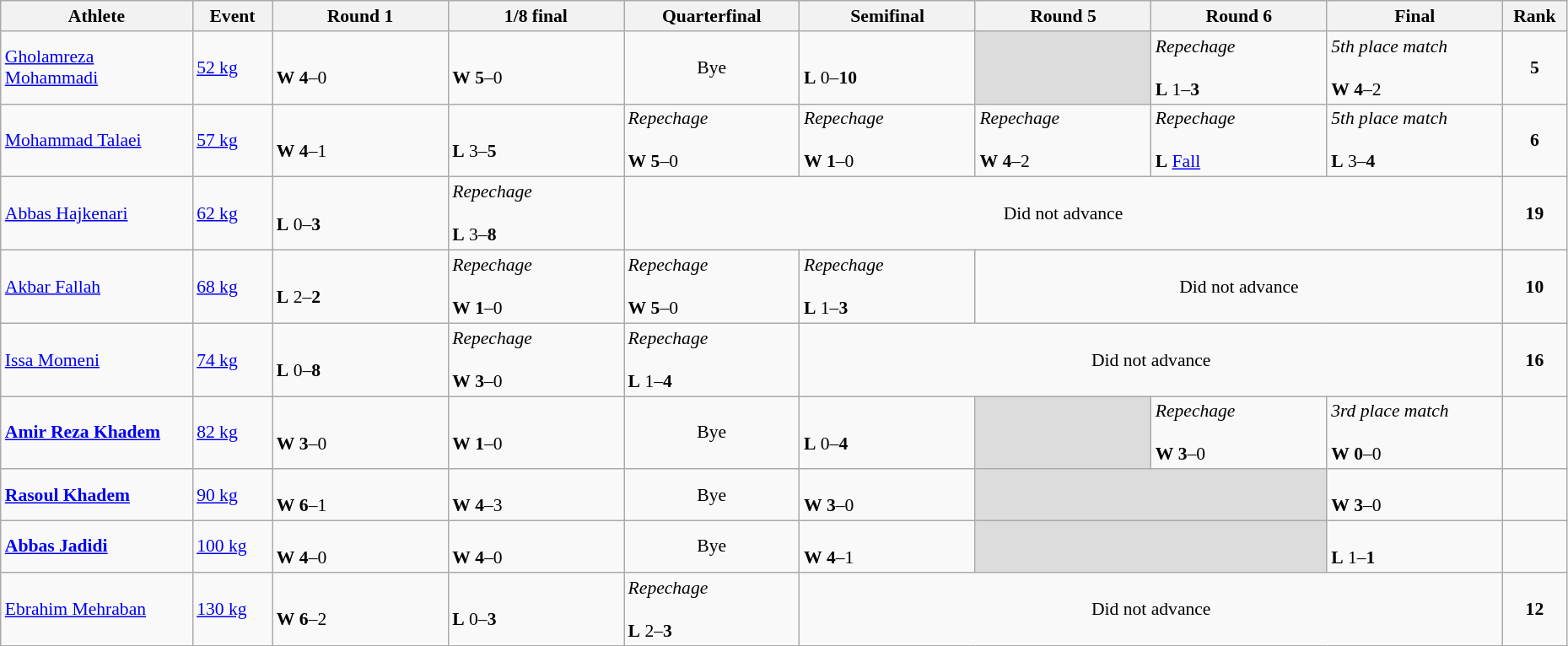<table class="wikitable" width="98%" style="text-align:left; font-size:90%">
<tr>
<th width="12%">Athlete</th>
<th width="5%">Event</th>
<th width="11%">Round 1</th>
<th width="11%">1/8 final</th>
<th width="11%">Quarterfinal</th>
<th width="11%">Semifinal</th>
<th width="11%">Round 5</th>
<th width="11%">Round 6</th>
<th width="11%">Final</th>
<th width="4%">Rank</th>
</tr>
<tr>
<td><a href='#'>Gholamreza Mohammadi</a></td>
<td><a href='#'>52 kg</a></td>
<td><br><strong>W</strong> <strong>4</strong>–0</td>
<td><br><strong>W</strong> <strong>5</strong>–0</td>
<td align=center>Bye</td>
<td><br><strong>L</strong> 0–<strong>10</strong></td>
<td bgcolor=#DCDCDC></td>
<td><em>Repechage</em><br><br><strong>L</strong> 1–<strong>3</strong></td>
<td><em>5th place match</em><br><br><strong>W</strong> <strong>4</strong>–2</td>
<td align=center><strong>5</strong></td>
</tr>
<tr>
<td><a href='#'>Mohammad Talaei</a></td>
<td><a href='#'>57 kg</a></td>
<td><br><strong>W</strong> <strong>4</strong>–1</td>
<td><br><strong>L</strong> 3–<strong>5</strong></td>
<td><em>Repechage</em><br><br><strong>W</strong> <strong>5</strong>–0</td>
<td><em>Repechage</em><br><br><strong>W</strong> <strong>1</strong>–0</td>
<td><em>Repechage</em><br><br><strong>W</strong> <strong>4</strong>–2</td>
<td><em>Repechage</em><br><br><strong>L</strong> <a href='#'>Fall</a></td>
<td><em>5th place match</em><br><br><strong>L</strong> 3–<strong>4</strong></td>
<td align=center><strong>6</strong></td>
</tr>
<tr>
<td><a href='#'>Abbas Hajkenari</a></td>
<td><a href='#'>62 kg</a></td>
<td><br><strong>L</strong> 0–<strong>3</strong></td>
<td><em>Repechage</em><br><br><strong>L</strong> 3–<strong>8</strong></td>
<td colspan=5 align=center>Did not advance</td>
<td align=center><strong>19</strong></td>
</tr>
<tr>
<td><a href='#'>Akbar Fallah</a></td>
<td><a href='#'>68 kg</a></td>
<td><br><strong>L</strong> 2–<strong>2</strong></td>
<td><em>Repechage</em><br><br><strong>W</strong> <strong>1</strong>–0</td>
<td><em>Repechage</em><br><br><strong>W</strong> <strong>5</strong>–0</td>
<td><em>Repechage</em><br><br><strong>L</strong> 1–<strong>3</strong></td>
<td colspan=3 align=center>Did not advance</td>
<td align=center><strong>10</strong></td>
</tr>
<tr>
<td><a href='#'>Issa Momeni</a></td>
<td><a href='#'>74 kg</a></td>
<td><br><strong>L</strong> 0–<strong>8</strong></td>
<td><em>Repechage</em><br><br><strong>W</strong> <strong>3</strong>–0</td>
<td><em>Repechage</em><br><br><strong>L</strong> 1–<strong>4</strong></td>
<td colspan=4 align=center>Did not advance</td>
<td align=center><strong>16</strong></td>
</tr>
<tr>
<td><strong><a href='#'>Amir Reza Khadem</a></strong></td>
<td><a href='#'>82 kg</a></td>
<td><br><strong>W</strong> <strong>3</strong>–0</td>
<td><br><strong>W</strong> <strong>1</strong>–0</td>
<td align=center>Bye</td>
<td><br><strong>L</strong> 0–<strong>4</strong></td>
<td bgcolor=#DCDCDC></td>
<td><em>Repechage</em><br><br><strong>W</strong> <strong>3</strong>–0</td>
<td><em>3rd place match</em><br><br><strong>W</strong> <strong>0</strong>–0</td>
<td align=center></td>
</tr>
<tr>
<td><strong><a href='#'>Rasoul Khadem</a></strong></td>
<td><a href='#'>90 kg</a></td>
<td><br><strong>W</strong> <strong>6</strong>–1</td>
<td><br><strong>W</strong> <strong>4</strong>–3</td>
<td align=center>Bye</td>
<td><br><strong>W</strong> <strong>3</strong>–0</td>
<td colspan=2 bgcolor=#DCDCDC></td>
<td><br><strong>W</strong> <strong>3</strong>–0</td>
<td align=center></td>
</tr>
<tr>
<td><strong><a href='#'>Abbas Jadidi</a></strong></td>
<td><a href='#'>100 kg</a></td>
<td><br><strong>W</strong> <strong>4</strong>–0</td>
<td><br><strong>W</strong> <strong>4</strong>–0</td>
<td align=center>Bye</td>
<td><br><strong>W</strong> <strong>4</strong>–1</td>
<td colspan=2 bgcolor=#DCDCDC></td>
<td><br><strong>L</strong> 1–<strong>1</strong></td>
<td align=center></td>
</tr>
<tr>
<td><a href='#'>Ebrahim Mehraban</a></td>
<td><a href='#'>130 kg</a></td>
<td><br><strong>W</strong> <strong>6</strong>–2</td>
<td><br><strong>L</strong> 0–<strong>3</strong></td>
<td><em>Repechage</em><br><br><strong>L</strong> 2–<strong>3</strong></td>
<td colspan=4 align=center>Did not advance</td>
<td align=center><strong>12</strong></td>
</tr>
</table>
